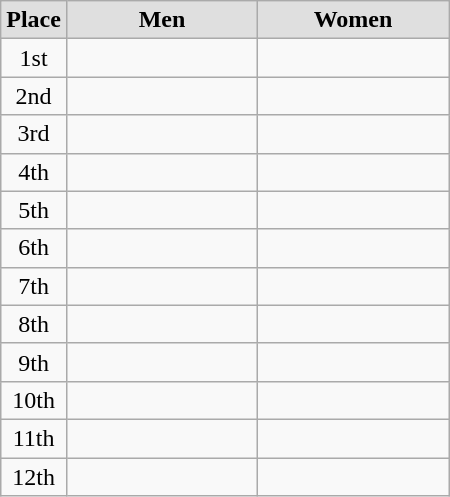<table class="wikitable">
<tr align="center" bgcolor="#dfdfdf">
<td width="20"><strong>Place</strong></td>
<td width="120"><strong>Men</strong></td>
<td width="120"><strong>Women</strong></td>
</tr>
<tr align="center">
<td>1st</td>
<td></td>
<td></td>
</tr>
<tr align="center">
<td>2nd</td>
<td></td>
<td></td>
</tr>
<tr align="center">
<td>3rd</td>
<td></td>
<td></td>
</tr>
<tr align="center">
<td>4th</td>
<td></td>
<td></td>
</tr>
<tr align="center">
<td>5th</td>
<td></td>
<td></td>
</tr>
<tr align="center">
<td>6th</td>
<td></td>
<td></td>
</tr>
<tr align="center">
<td>7th</td>
<td></td>
<td></td>
</tr>
<tr align="center">
<td>8th</td>
<td></td>
<td></td>
</tr>
<tr align="center">
<td>9th</td>
<td></td>
<td></td>
</tr>
<tr align="center">
<td>10th</td>
<td></td>
<td></td>
</tr>
<tr align="center">
<td>11th</td>
<td></td>
<td></td>
</tr>
<tr align="center">
<td>12th</td>
<td></td>
<td></td>
</tr>
</table>
